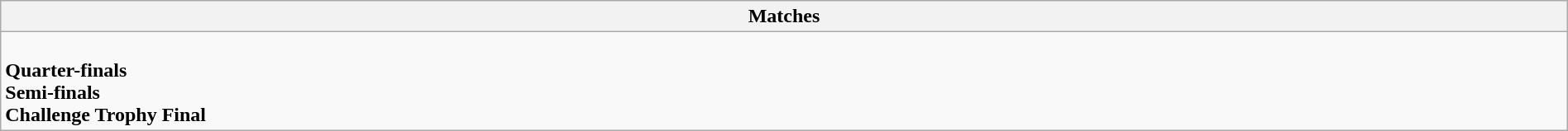<table class="wikitable collapsible collapsed" style="width:100%;">
<tr>
<th>Matches</th>
</tr>
<tr>
<td><br><strong>Quarter-finals</strong>



<br><strong>Semi-finals</strong>

<br><strong>Challenge Trophy Final</strong>
</td>
</tr>
</table>
